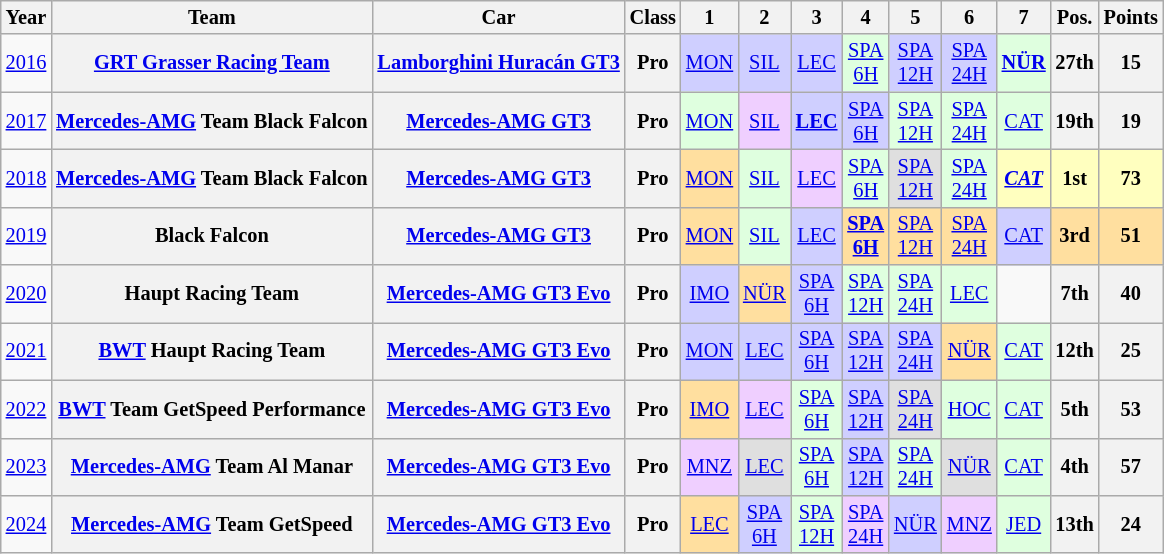<table class="wikitable" border="1" style="text-align:center; font-size:85%;">
<tr>
<th>Year</th>
<th>Team</th>
<th>Car</th>
<th>Class</th>
<th>1</th>
<th>2</th>
<th>3</th>
<th>4</th>
<th>5</th>
<th>6</th>
<th>7</th>
<th>Pos.</th>
<th>Points</th>
</tr>
<tr>
<td><a href='#'>2016</a></td>
<th nowrap><a href='#'>GRT Grasser Racing Team</a></th>
<th nowrap><a href='#'>Lamborghini Huracán GT3</a></th>
<th>Pro</th>
<td style="background:#CFCFFF;"><a href='#'>MON</a><br></td>
<td style="background:#CFCFFF;"><a href='#'>SIL</a><br></td>
<td style="background:#CFCFFF;"><a href='#'>LEC</a><br></td>
<td style="background:#DFFFDF;"><a href='#'>SPA<br>6H</a><br></td>
<td style="background:#CFCFFF;"><a href='#'>SPA<br>12H</a><br></td>
<td style="background:#CFCFFF;"><a href='#'>SPA<br>24H</a><br></td>
<td style="background:#DFFFDF;"><strong><a href='#'>NÜR</a></strong><br></td>
<th>27th</th>
<th>15</th>
</tr>
<tr>
<td><a href='#'>2017</a></td>
<th nowrap><a href='#'>Mercedes-AMG</a> Team Black Falcon</th>
<th nowrap><a href='#'>Mercedes-AMG GT3</a></th>
<th>Pro</th>
<td style="background:#DFFFDF;"><a href='#'>MON</a><br></td>
<td style="background:#EFCFFF;"><a href='#'>SIL</a><br></td>
<td style="background:#CFCFFF;"><strong><a href='#'>LEC</a></strong><br></td>
<td style="background:#CFCFFF;"><a href='#'>SPA<br>6H</a><br></td>
<td style="background:#DFFFDF;"><a href='#'>SPA<br>12H</a><br></td>
<td style="background:#DFFFDF;"><a href='#'>SPA<br>24H</a><br></td>
<td style="background:#DFFFDF;"><a href='#'>CAT</a><br></td>
<th>19th</th>
<th>19</th>
</tr>
<tr>
<td><a href='#'>2018</a></td>
<th nowrap><a href='#'>Mercedes-AMG</a> Team Black Falcon</th>
<th nowrap><a href='#'>Mercedes-AMG GT3</a></th>
<th>Pro</th>
<td style="background:#FFDF9F;"><a href='#'>MON</a><br></td>
<td style="background:#DFFFDF;"><a href='#'>SIL</a><br></td>
<td style="background:#EFCFFF;"><a href='#'>LEC</a><br></td>
<td style="background:#DFFFDF;"><a href='#'>SPA<br>6H</a><br></td>
<td style="background:#DFDFDF;"><a href='#'>SPA<br>12H</a><br></td>
<td style="background:#DFFFDF;"><a href='#'>SPA<br>24H</a><br></td>
<td style="background:#FFFFBF;"><strong><em><a href='#'>CAT</a></em></strong><br></td>
<th style="background:#FFFFBF;"><strong>1st</strong></th>
<th style="background:#FFFFBF;"><strong>73</strong></th>
</tr>
<tr>
<td><a href='#'>2019</a></td>
<th nowrap>Black Falcon</th>
<th nowrap><a href='#'>Mercedes-AMG GT3</a></th>
<th>Pro</th>
<td style="background:#FFDF9F;"><a href='#'>MON</a><br></td>
<td style="background:#DFFFDF;"><a href='#'>SIL</a><br></td>
<td style="background:#CFCFFF;"><a href='#'>LEC</a><br></td>
<td style="background:#FFDF9F;"><strong><a href='#'>SPA<br>6H</a></strong><br></td>
<td style="background:#FFDF9F;"><a href='#'>SPA<br>12H</a><br></td>
<td style="background:#FFDF9F;"><a href='#'>SPA<br>24H</a><br></td>
<td style="background:#CFCFFF;"><a href='#'>CAT</a><br></td>
<th style="background:#FFDF9F;"><strong>3rd</strong></th>
<th style="background:#FFDF9F;"><strong>51</strong></th>
</tr>
<tr>
<td><a href='#'>2020</a></td>
<th nowrap>Haupt Racing Team</th>
<th nowrap><a href='#'>Mercedes-AMG GT3 Evo</a></th>
<th>Pro</th>
<td style="background:#CFCFFF;"><a href='#'>IMO</a><br></td>
<td style="background:#FFDF9F;"><a href='#'>NÜR</a><br></td>
<td style="background:#CFCFFF;"><a href='#'>SPA<br>6H</a><br></td>
<td style="background:#DFFFDF;"><a href='#'>SPA<br>12H</a><br></td>
<td style="background:#DFFFDF;"><a href='#'>SPA<br>24H</a><br></td>
<td style="background:#DFFFDF;"><a href='#'>LEC</a><br></td>
<td></td>
<th>7th</th>
<th>40</th>
</tr>
<tr>
<td><a href='#'>2021</a></td>
<th nowrap><a href='#'>BWT</a> Haupt Racing Team</th>
<th nowrap><a href='#'>Mercedes-AMG GT3 Evo</a></th>
<th>Pro</th>
<td style="background:#CFCFFF;"><a href='#'>MON</a><br></td>
<td style="background:#CFCFFF;"><a href='#'>LEC</a><br></td>
<td style="background:#CFCFFF;"><a href='#'>SPA<br>6H</a><br></td>
<td style="background:#CFCFFF;"><a href='#'>SPA<br>12H</a><br></td>
<td style="background:#CFCFFF;"><a href='#'>SPA<br>24H</a><br></td>
<td style="background:#FFDF9F;"><a href='#'>NÜR</a><br></td>
<td style="background:#DFFFDF;"><a href='#'>CAT</a><br></td>
<th>12th</th>
<th>25</th>
</tr>
<tr>
<td><a href='#'>2022</a></td>
<th nowrap><a href='#'>BWT</a> Team GetSpeed Performance</th>
<th nowrap><a href='#'>Mercedes-AMG GT3 Evo</a></th>
<th>Pro</th>
<td style="background:#ffdf9f;"><a href='#'>IMO</a><br></td>
<td style="background:#efcfff;"><a href='#'>LEC</a><br></td>
<td style="background:#dfffdf;"><a href='#'>SPA<br>6H</a><br></td>
<td style="background:#cfcfff;"><a href='#'>SPA<br>12H</a><br></td>
<td style="background:#dfdfdf;"><a href='#'>SPA<br>24H</a><br></td>
<td style="background:#dfffdf;"><a href='#'>HOC</a><br></td>
<td style="background:#dfffdf;"><a href='#'>CAT</a><br></td>
<th>5th</th>
<th>53</th>
</tr>
<tr>
<td><a href='#'>2023</a></td>
<th nowrap><a href='#'>Mercedes-AMG</a> Team Al Manar</th>
<th nowrap><a href='#'>Mercedes-AMG GT3 Evo</a></th>
<th>Pro</th>
<td style="background:#EFCFFF;"><a href='#'>MNZ</a><br></td>
<td style="background:#DFDFDF;"><a href='#'>LEC</a><br></td>
<td style="background:#DFFFDF;"><a href='#'>SPA<br>6H</a><br></td>
<td style="background:#CFCFFF;"><a href='#'>SPA<br>12H</a><br></td>
<td style="background:#DFFFDF;"><a href='#'>SPA<br>24H</a><br></td>
<td style="background:#DFDFDF;"><a href='#'>NÜR</a><br></td>
<td style="background:#DFFFDF;"><a href='#'>CAT</a><br></td>
<th>4th</th>
<th>57</th>
</tr>
<tr>
<td><a href='#'>2024</a></td>
<th nowrap><a href='#'>Mercedes-AMG</a> Team GetSpeed</th>
<th nowrap><a href='#'>Mercedes-AMG GT3 Evo</a></th>
<th>Pro</th>
<td style="background:#FFDF9F;"><a href='#'>LEC</a><br></td>
<td style="background:#CFCFFF;"><a href='#'>SPA<br>6H</a><br></td>
<td style="background:#DFFFDF;"><a href='#'>SPA<br>12H</a><br></td>
<td style="background:#EFCFFF;"><a href='#'>SPA<br>24H</a><br></td>
<td style="background:#CFCFFF;"><a href='#'>NÜR</a><br></td>
<td style="background:#EFCFFF;"><a href='#'>MNZ</a><br></td>
<td style="background:#DFFFDF;"><a href='#'>JED</a><br></td>
<th>13th</th>
<th>24</th>
</tr>
</table>
